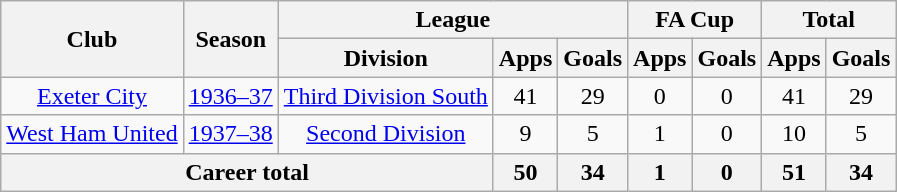<table class="wikitable" style="text-align:center">
<tr>
<th rowspan="2">Club</th>
<th rowspan="2">Season</th>
<th colspan="3">League</th>
<th colspan="2">FA Cup</th>
<th colspan="2">Total</th>
</tr>
<tr>
<th>Division</th>
<th>Apps</th>
<th>Goals</th>
<th>Apps</th>
<th>Goals</th>
<th>Apps</th>
<th>Goals</th>
</tr>
<tr>
<td><a href='#'>Exeter City</a></td>
<td><a href='#'>1936–37</a></td>
<td><a href='#'>Third Division South</a></td>
<td>41</td>
<td>29</td>
<td>0</td>
<td>0</td>
<td>41</td>
<td>29</td>
</tr>
<tr>
<td><a href='#'>West Ham United</a></td>
<td><a href='#'>1937–38</a></td>
<td><a href='#'>Second Division</a></td>
<td>9</td>
<td>5</td>
<td>1</td>
<td>0</td>
<td>10</td>
<td>5</td>
</tr>
<tr>
<th colspan="3">Career total</th>
<th>50</th>
<th>34</th>
<th>1</th>
<th>0</th>
<th>51</th>
<th>34</th>
</tr>
</table>
